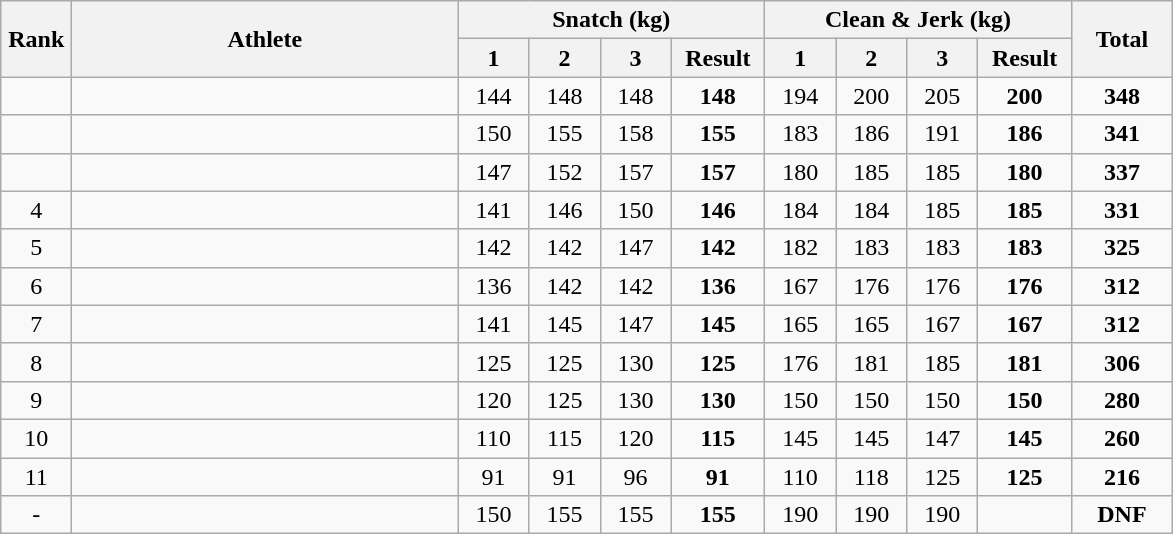<table class = "wikitable" style="text-align:center;">
<tr>
<th rowspan=2 width=40>Rank</th>
<th rowspan=2 width=250>Athlete</th>
<th colspan=4>Snatch (kg)</th>
<th colspan=4>Clean & Jerk (kg)</th>
<th rowspan=2 width=60>Total</th>
</tr>
<tr>
<th width=40>1</th>
<th width=40>2</th>
<th width=40>3</th>
<th width=55>Result</th>
<th width=40>1</th>
<th width=40>2</th>
<th width=40>3</th>
<th width=55>Result</th>
</tr>
<tr>
<td></td>
<td align=left></td>
<td>144</td>
<td>148</td>
<td>148</td>
<td><strong>148</strong></td>
<td>194</td>
<td>200</td>
<td>205</td>
<td><strong>200</strong></td>
<td><strong>348</strong></td>
</tr>
<tr>
<td></td>
<td align=left></td>
<td>150</td>
<td>155</td>
<td>158</td>
<td><strong>155</strong></td>
<td>183</td>
<td>186</td>
<td>191</td>
<td><strong>186</strong></td>
<td><strong>341</strong></td>
</tr>
<tr>
<td></td>
<td align=left></td>
<td>147</td>
<td>152</td>
<td>157</td>
<td><strong>157</strong></td>
<td>180</td>
<td>185</td>
<td>185</td>
<td><strong>180</strong></td>
<td><strong>337</strong></td>
</tr>
<tr>
<td>4</td>
<td align=left></td>
<td>141</td>
<td>146</td>
<td>150</td>
<td><strong>146</strong></td>
<td>184</td>
<td>184</td>
<td>185</td>
<td><strong>185</strong></td>
<td><strong>331</strong></td>
</tr>
<tr>
<td>5</td>
<td align=left></td>
<td>142</td>
<td>142</td>
<td>147</td>
<td><strong>142</strong></td>
<td>182</td>
<td>183</td>
<td>183</td>
<td><strong>183</strong></td>
<td><strong>325</strong></td>
</tr>
<tr>
<td>6</td>
<td align=left></td>
<td>136</td>
<td>142</td>
<td>142</td>
<td><strong>136</strong></td>
<td>167</td>
<td>176</td>
<td>176</td>
<td><strong>176</strong></td>
<td><strong>312</strong></td>
</tr>
<tr>
<td>7</td>
<td align=left></td>
<td>141</td>
<td>145</td>
<td>147</td>
<td><strong>145</strong></td>
<td>165</td>
<td>165</td>
<td>167</td>
<td><strong>167</strong></td>
<td><strong>312</strong></td>
</tr>
<tr>
<td>8</td>
<td align=left></td>
<td>125</td>
<td>125</td>
<td>130</td>
<td><strong>125</strong></td>
<td>176</td>
<td>181</td>
<td>185</td>
<td><strong>181</strong></td>
<td><strong>306</strong></td>
</tr>
<tr>
<td>9</td>
<td align=left></td>
<td>120</td>
<td>125</td>
<td>130</td>
<td><strong>130</strong></td>
<td>150</td>
<td>150</td>
<td>150</td>
<td><strong>150</strong></td>
<td><strong>280</strong></td>
</tr>
<tr>
<td>10</td>
<td align=left></td>
<td>110</td>
<td>115</td>
<td>120</td>
<td><strong>115</strong></td>
<td>145</td>
<td>145</td>
<td>147</td>
<td><strong>145</strong></td>
<td><strong>260</strong></td>
</tr>
<tr>
<td>11</td>
<td align=left></td>
<td>91</td>
<td>91</td>
<td>96</td>
<td><strong>91</strong></td>
<td>110</td>
<td>118</td>
<td>125</td>
<td><strong>125</strong></td>
<td><strong>216</strong></td>
</tr>
<tr>
<td>-</td>
<td align=left></td>
<td>150</td>
<td>155</td>
<td>155</td>
<td><strong>155</strong></td>
<td>190</td>
<td>190</td>
<td>190</td>
<td></td>
<td><strong>DNF</strong></td>
</tr>
</table>
